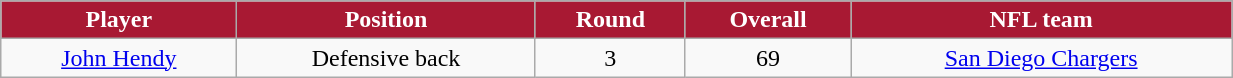<table class="wikitable" width="65%">
<tr align="center" style="background:#A81933;color:#FFFFFF;">
<td><strong>Player</strong></td>
<td><strong>Position</strong></td>
<td><strong>Round</strong></td>
<td><strong>Overall</strong></td>
<td><strong>NFL team</strong></td>
</tr>
<tr align="center" bgcolor="">
<td><a href='#'>John Hendy</a></td>
<td>Defensive back</td>
<td>3</td>
<td>69</td>
<td><a href='#'>San Diego Chargers</a></td>
</tr>
</table>
